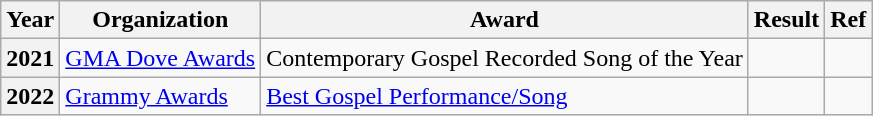<table class="wikitable plainrowheaders">
<tr>
<th>Year</th>
<th>Organization</th>
<th>Award</th>
<th>Result</th>
<th>Ref</th>
</tr>
<tr>
<th scope="row">2021</th>
<td><a href='#'>GMA Dove Awards</a></td>
<td>Contemporary Gospel Recorded Song of the Year</td>
<td></td>
<td></td>
</tr>
<tr>
<th scope="row">2022</th>
<td><a href='#'>Grammy Awards</a></td>
<td><a href='#'>Best Gospel Performance/Song</a></td>
<td></td>
<td></td>
</tr>
</table>
